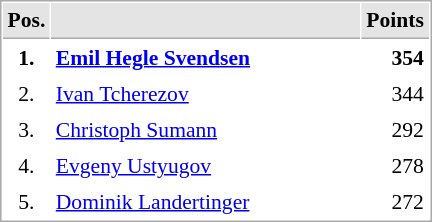<table cellspacing="1" cellpadding="3" style="border:1px solid #AAAAAA;font-size:90%">
<tr bgcolor="#E4E4E4">
<th style="border-bottom:1px solid #AAAAAA" width=10>Pos.</th>
<th style="border-bottom:1px solid #AAAAAA" width=200></th>
<th style="border-bottom:1px solid #AAAAAA" width=20>Points</th>
</tr>
<tr>
<td align="center"><strong>1.</strong></td>
<td> <strong><a href='#'>Emil Hegle Svendsen</a></strong></td>
<td align="right"><strong>354</strong></td>
</tr>
<tr>
<td align="center">2.</td>
<td> <a href='#'>Ivan Tcherezov</a></td>
<td align="right">344</td>
</tr>
<tr>
<td align="center">3.</td>
<td> <a href='#'>Christoph Sumann</a></td>
<td align="right">292</td>
</tr>
<tr>
<td align="center">4.</td>
<td> <a href='#'>Evgeny Ustyugov</a></td>
<td align="right">278</td>
</tr>
<tr>
<td align="center">5.</td>
<td> <a href='#'>Dominik Landertinger</a></td>
<td align="right">272</td>
</tr>
</table>
